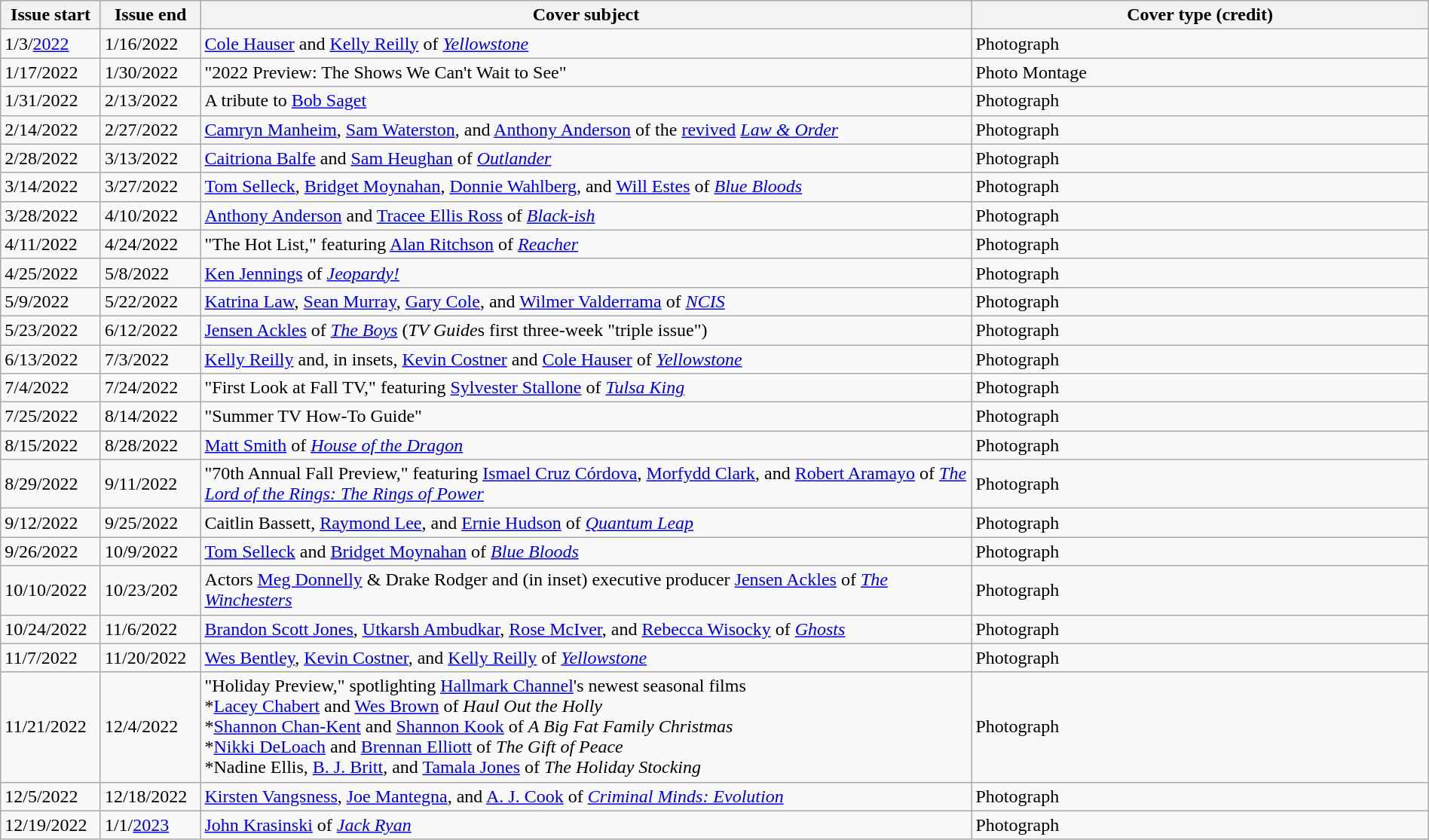<table class="wikitable sortable" width=100% style="font-size:100%;">
<tr>
<th width=7%>Issue start</th>
<th width=7%>Issue end</th>
<th width=54%>Cover subject</th>
<th width=32%>Cover type (credit)</th>
</tr>
<tr>
<td>1/3/<a href='#'>2022</a></td>
<td>1/16/2022</td>
<td><a href='#'>Cole Hauser</a> and <a href='#'>Kelly Reilly</a> of <em><a href='#'>Yellowstone</a></em></td>
<td>Photograph</td>
</tr>
<tr>
<td>1/17/2022</td>
<td>1/30/2022</td>
<td>"2022 Preview: The Shows We Can't Wait to See"</td>
<td>Photo Montage</td>
</tr>
<tr>
<td>1/31/2022</td>
<td>2/13/2022</td>
<td>A tribute to <a href='#'>Bob Saget</a></td>
<td>Photograph</td>
</tr>
<tr>
<td>2/14/2022</td>
<td>2/27/2022</td>
<td><a href='#'>Camryn Manheim</a>, <a href='#'>Sam Waterston</a>, and <a href='#'>Anthony Anderson</a> of the <a href='#'>revived</a> <em><a href='#'>Law & Order</a></em></td>
<td>Photograph</td>
</tr>
<tr>
<td>2/28/2022</td>
<td>3/13/2022</td>
<td><a href='#'>Caitriona Balfe</a> and <a href='#'>Sam Heughan</a> of <em><a href='#'>Outlander</a></em></td>
<td>Photograph</td>
</tr>
<tr>
<td>3/14/2022</td>
<td>3/27/2022</td>
<td><a href='#'>Tom Selleck</a>, <a href='#'>Bridget Moynahan</a>, <a href='#'>Donnie Wahlberg</a>, and <a href='#'>Will Estes</a> of <em><a href='#'>Blue Bloods</a></em></td>
<td>Photograph</td>
</tr>
<tr>
<td>3/28/2022</td>
<td>4/10/2022</td>
<td><a href='#'>Anthony Anderson</a> and <a href='#'>Tracee Ellis Ross</a> of <em><a href='#'>Black-ish</a></em></td>
<td>Photograph</td>
</tr>
<tr>
<td>4/11/2022</td>
<td>4/24/2022</td>
<td>"The Hot List," featuring <a href='#'>Alan Ritchson</a> of <em><a href='#'>Reacher</a></em></td>
<td>Photograph</td>
</tr>
<tr>
<td>4/25/2022</td>
<td>5/8/2022</td>
<td><a href='#'>Ken Jennings</a> of <em><a href='#'>Jeopardy!</a></em></td>
<td>Photograph</td>
</tr>
<tr>
<td>5/9/2022</td>
<td>5/22/2022</td>
<td><a href='#'>Katrina Law</a>, <a href='#'>Sean Murray</a>, <a href='#'>Gary Cole</a>, and <a href='#'>Wilmer Valderrama</a> of <em><a href='#'>NCIS</a></em></td>
<td>Photograph</td>
</tr>
<tr>
<td>5/23/2022</td>
<td>6/12/2022</td>
<td><a href='#'>Jensen Ackles</a> of <em><a href='#'>The Boys</a></em> (<em>TV Guide</em>s first three-week "triple issue")</td>
<td>Photograph</td>
</tr>
<tr>
<td>6/13/2022</td>
<td>7/3/2022</td>
<td><a href='#'>Kelly Reilly</a> and, in insets, <a href='#'>Kevin Costner</a> and <a href='#'>Cole Hauser</a> of <em><a href='#'>Yellowstone</a></em></td>
<td>Photograph</td>
</tr>
<tr>
<td>7/4/2022</td>
<td>7/24/2022</td>
<td>"First Look at Fall TV," featuring <a href='#'>Sylvester Stallone</a> of <em><a href='#'>Tulsa King</a></em></td>
<td>Photograph</td>
</tr>
<tr>
<td>7/25/2022</td>
<td>8/14/2022</td>
<td>"Summer TV How-To Guide"<br></td>
<td>Photograph</td>
</tr>
<tr>
<td>8/15/2022</td>
<td>8/28/2022</td>
<td><a href='#'>Matt Smith</a> of <em><a href='#'>House of the Dragon</a></em></td>
<td>Photograph</td>
</tr>
<tr>
<td>8/29/2022</td>
<td>9/11/2022</td>
<td>"70th Annual Fall Preview," featuring <a href='#'>Ismael Cruz Córdova</a>, <a href='#'>Morfydd Clark</a>, and <a href='#'>Robert Aramayo</a> of <em><a href='#'>The Lord of the Rings: The Rings of Power</a></em></td>
<td>Photograph</td>
</tr>
<tr>
<td>9/12/2022</td>
<td>9/25/2022</td>
<td>Caitlin Bassett, <a href='#'>Raymond Lee</a>, and <a href='#'>Ernie Hudson</a> of <em><a href='#'>Quantum Leap</a></em></td>
<td>Photograph</td>
</tr>
<tr>
<td>9/26/2022</td>
<td>10/9/2022</td>
<td><a href='#'>Tom Selleck</a> and <a href='#'>Bridget Moynahan</a> of <em><a href='#'>Blue Bloods</a></em></td>
<td>Photograph</td>
</tr>
<tr>
<td>10/10/2022</td>
<td>10/23/202</td>
<td>Actors <a href='#'>Meg Donnelly</a> & Drake Rodger and (in inset) executive producer <a href='#'>Jensen Ackles</a> of <em><a href='#'>The Winchesters</a></em></td>
<td>Photograph</td>
</tr>
<tr>
<td>10/24/2022</td>
<td>11/6/2022</td>
<td><a href='#'>Brandon Scott Jones</a>, <a href='#'>Utkarsh Ambudkar</a>, <a href='#'>Rose McIver</a>, and <a href='#'>Rebecca Wisocky</a> of <em><a href='#'>Ghosts</a></em></td>
<td>Photograph</td>
</tr>
<tr>
<td>11/7/2022</td>
<td>11/20/2022</td>
<td><a href='#'>Wes Bentley</a>, <a href='#'>Kevin Costner</a>, and <a href='#'>Kelly Reilly</a> of <em><a href='#'>Yellowstone</a></em></td>
<td>Photograph</td>
</tr>
<tr>
<td>11/21/2022</td>
<td>12/4/2022</td>
<td>"Holiday Preview," spotlighting <a href='#'>Hallmark Channel</a>'s newest seasonal films <br>*<a href='#'>Lacey Chabert</a> and <a href='#'>Wes Brown</a> of <em>Haul Out the Holly</em><br>*<a href='#'>Shannon Chan-Kent</a> and <a href='#'>Shannon Kook</a> of <em>A Big Fat Family Christmas</em><br>*<a href='#'>Nikki DeLoach</a> and <a href='#'>Brennan Elliott</a> of <em>The Gift of Peace</em><br>*Nadine Ellis, <a href='#'>B. J. Britt</a>, and <a href='#'>Tamala Jones</a> of <em>The Holiday Stocking</em></td>
<td>Photograph</td>
</tr>
<tr>
<td>12/5/2022</td>
<td>12/18/2022</td>
<td><a href='#'>Kirsten Vangsness</a>, <a href='#'>Joe Mantegna</a>, and <a href='#'>A. J. Cook</a> of <em><a href='#'>Criminal Minds: Evolution</a></em></td>
<td>Photograph</td>
</tr>
<tr>
<td>12/19/2022</td>
<td>1/1/<a href='#'>2023</a></td>
<td><a href='#'>John Krasinski</a> of <em><a href='#'>Jack Ryan</a></em></td>
<td>Photograph</td>
</tr>
</table>
